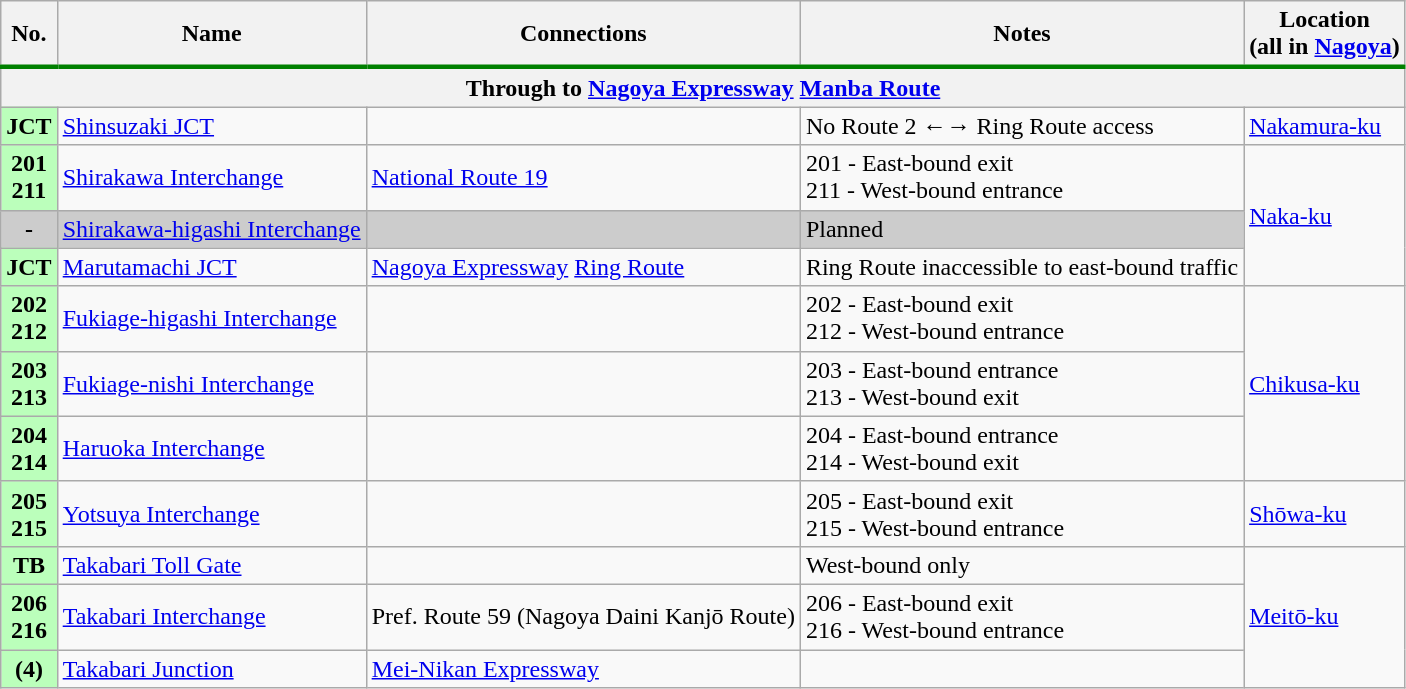<table class="wikitable">
<tr>
<th style="border-bottom: 3px solid green;">No.</th>
<th style="border-bottom: 3px solid green;">Name</th>
<th style="border-bottom: 3px solid green;">Connections</th>
<th style="border-bottom: 3px solid green;">Notes</th>
<th style="border-bottom: 3px solid green;">Location<br>(all in <a href='#'>Nagoya</a>)</th>
</tr>
<tr>
<th colspan="5"><strong>Through to  <a href='#'>Nagoya Expressway</a> <a href='#'>Manba Route</a></strong></th>
</tr>
<tr>
<th style="background-color: #BFB;">JCT</th>
<td><a href='#'>Shinsuzaki JCT</a></td>
<td></td>
<td>No Route 2 ←→ Ring Route access</td>
<td><a href='#'>Nakamura-ku</a></td>
</tr>
<tr>
<th style="background-color: #BFB;">201<br>211</th>
<td><a href='#'>Shirakawa Interchange</a></td>
<td> <a href='#'>National Route 19</a></td>
<td>201 - East-bound exit<br>211 - West-bound entrance</td>
<td rowspan="3"><a href='#'>Naka-ku</a></td>
</tr>
<tr>
<th style="background-color: #CCC;">-</th>
<td style="background-color: #CCC;"><a href='#'>Shirakawa-higashi Interchange</a></td>
<td style="background-color: #CCC;"></td>
<td style="background-color: #CCC;">Planned</td>
</tr>
<tr>
<th style="background-color: #BFB;">JCT</th>
<td><a href='#'>Marutamachi JCT</a></td>
<td> <a href='#'>Nagoya Expressway</a> <a href='#'>Ring Route</a></td>
<td>Ring Route inaccessible to east-bound traffic</td>
</tr>
<tr>
<th style="background-color: #BFB;">202<br>212</th>
<td><a href='#'>Fukiage-higashi Interchange</a></td>
<td></td>
<td>202 - East-bound exit<br>212 - West-bound entrance</td>
<td rowspan="3"><a href='#'>Chikusa-ku</a></td>
</tr>
<tr>
<th style="background-color: #BFB;">203<br>213</th>
<td><a href='#'>Fukiage-nishi Interchange</a></td>
<td></td>
<td>203 - East-bound entrance<br>213 - West-bound exit</td>
</tr>
<tr>
<th style="background-color: #BFB;">204<br>214</th>
<td><a href='#'>Haruoka Interchange</a></td>
<td></td>
<td>204 - East-bound entrance<br>214 - West-bound exit</td>
</tr>
<tr>
<th style="background-color: #BFB;">205<br>215</th>
<td><a href='#'>Yotsuya Interchange</a></td>
<td></td>
<td>205 - East-bound exit<br>215 - West-bound entrance</td>
<td><a href='#'>Shōwa-ku</a></td>
</tr>
<tr>
<th style="background-color: #BFB;">TB</th>
<td><a href='#'>Takabari Toll Gate</a></td>
<td></td>
<td>West-bound only</td>
<td rowspan="3"><a href='#'>Meitō-ku</a></td>
</tr>
<tr>
<th style="background-color: #BFB;">206<br>216</th>
<td><a href='#'>Takabari Interchange</a></td>
<td>Pref. Route 59 (Nagoya Daini Kanjō Route)</td>
<td>206 - East-bound exit<br>216 - West-bound entrance</td>
</tr>
<tr>
<th style="background-color: #BFB;">(4)</th>
<td><a href='#'>Takabari Junction</a></td>
<td> <a href='#'>Mei-Nikan Expressway</a></td>
<td></td>
</tr>
</table>
